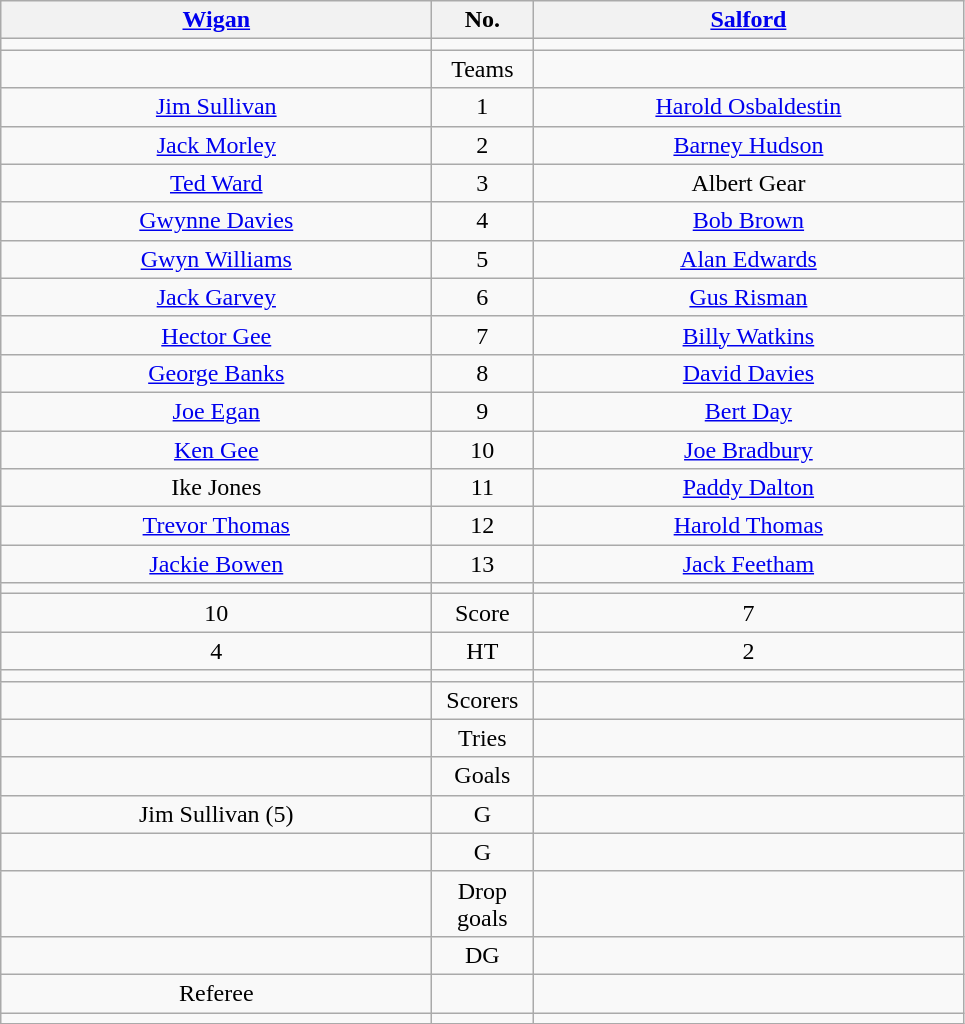<table class="wikitable" style="text-align:center;">
<tr>
<th width=280 abbr="Wigan"><a href='#'>Wigan</a></th>
<th width=60 abbr="Number">No.</th>
<th width=280 abbr="Salford"><a href='#'>Salford</a></th>
</tr>
<tr>
<td></td>
<td></td>
<td></td>
</tr>
<tr>
<td></td>
<td>Teams</td>
<td></td>
</tr>
<tr>
<td><a href='#'>Jim Sullivan</a></td>
<td>1</td>
<td><a href='#'>Harold Osbaldestin</a></td>
</tr>
<tr>
<td><a href='#'>Jack Morley</a></td>
<td>2</td>
<td><a href='#'>Barney Hudson</a></td>
</tr>
<tr>
<td><a href='#'>Ted Ward</a></td>
<td>3</td>
<td>Albert Gear</td>
</tr>
<tr>
<td><a href='#'>Gwynne Davies</a></td>
<td>4</td>
<td><a href='#'>Bob Brown</a></td>
</tr>
<tr>
<td><a href='#'>Gwyn Williams</a></td>
<td>5</td>
<td><a href='#'>Alan Edwards</a></td>
</tr>
<tr>
<td><a href='#'>Jack Garvey</a></td>
<td>6</td>
<td><a href='#'>Gus Risman</a></td>
</tr>
<tr>
<td><a href='#'>Hector Gee</a></td>
<td>7</td>
<td><a href='#'>Billy Watkins</a></td>
</tr>
<tr>
<td><a href='#'>George Banks</a></td>
<td>8</td>
<td><a href='#'>David Davies</a></td>
</tr>
<tr>
<td><a href='#'>Joe Egan</a></td>
<td>9</td>
<td><a href='#'>Bert Day</a></td>
</tr>
<tr>
<td><a href='#'>Ken Gee</a></td>
<td>10</td>
<td><a href='#'>Joe Bradbury</a></td>
</tr>
<tr>
<td>Ike Jones</td>
<td>11</td>
<td><a href='#'>Paddy Dalton</a></td>
</tr>
<tr>
<td><a href='#'>Trevor Thomas</a></td>
<td>12</td>
<td><a href='#'>Harold Thomas</a></td>
</tr>
<tr>
<td><a href='#'>Jackie Bowen</a></td>
<td>13</td>
<td><a href='#'>Jack Feetham</a></td>
</tr>
<tr>
<td></td>
<td></td>
<td></td>
</tr>
<tr>
<td>10</td>
<td>Score</td>
<td>7</td>
</tr>
<tr>
<td>4</td>
<td>HT</td>
<td>2</td>
</tr>
<tr>
<td></td>
<td></td>
<td></td>
</tr>
<tr>
<td></td>
<td>Scorers</td>
<td></td>
</tr>
<tr>
<td></td>
<td>Tries</td>
<td></td>
</tr>
<tr>
<td></td>
<td>Goals</td>
<td></td>
</tr>
<tr>
<td>Jim Sullivan (5)</td>
<td>G</td>
<td></td>
</tr>
<tr>
<td></td>
<td>G</td>
<td></td>
</tr>
<tr>
<td></td>
<td>Drop goals</td>
<td></td>
</tr>
<tr>
<td></td>
<td>DG</td>
<td></td>
</tr>
<tr>
<td>Referee</td>
<td></td>
<td></td>
</tr>
<tr>
<td></td>
<td></td>
<td></td>
</tr>
</table>
